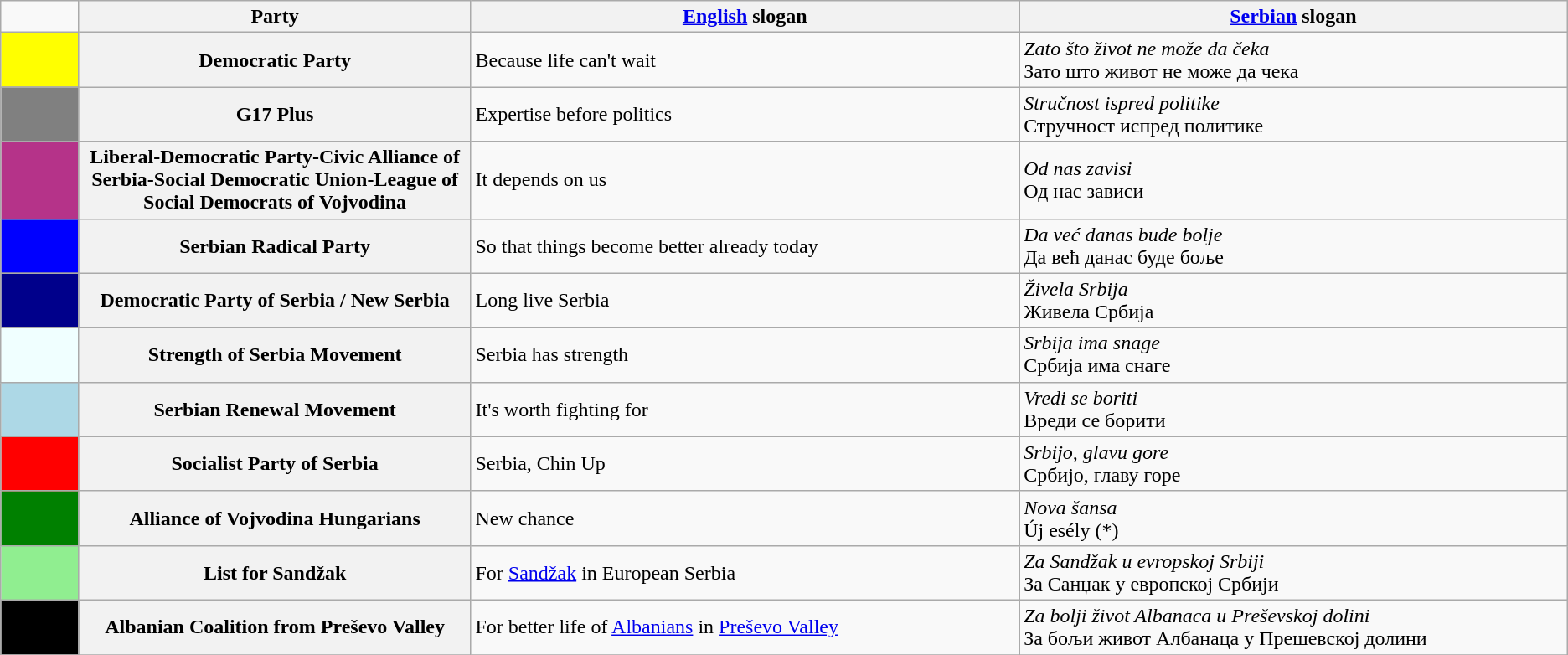<table class="wikitable">
<tr>
<td> </td>
<th scope="col" width=25%>Party</th>
<th scope="col" width=35%><a href='#'>English</a> slogan</th>
<th scope="col" width=35%><a href='#'>Serbian</a> slogan</th>
</tr>
<tr>
<td bgcolor="#FFFF00">   </td>
<th scope="row">Democratic Party</th>
<td>Because life can't wait</td>
<td><em>Zato što život ne može da čeka</em><br>Зато што живот не може да чека</td>
</tr>
<tr>
<td bgcolor="grey">   </td>
<th scope="row">G17 Plus</th>
<td>Expertise before politics</td>
<td><em>Stručnost ispred politike</em><br>Стручност испред политике</td>
</tr>
<tr>
<td bgcolor="#B53389">   </td>
<th scope="row">Liberal-Democratic Party-Civic Alliance of Serbia-Social Democratic Union-League of Social Democrats of Vojvodina</th>
<td>It depends on us</td>
<td><em>Od nas zavisi</em><br>Од нас зависи</td>
</tr>
<tr>
<td bgcolor="#0000FF">   </td>
<th scope="row">Serbian Radical Party</th>
<td>So that things become better already today</td>
<td><em>Da već danas bude bolje</em><br>Да већ данас буде боље</td>
</tr>
<tr>
<td bgcolor="#00008B">   </td>
<th scope="row">Democratic Party of Serbia / New Serbia</th>
<td>Long live Serbia</td>
<td><em>Živela Srbija</em><br>Живела Србија</td>
</tr>
<tr>
<td bgcolor="#F0FFFF">   </td>
<th scope="row">Strength of Serbia Movement</th>
<td>Serbia has strength</td>
<td><em>Srbija ima snage</em><br>Србија има снаге</td>
</tr>
<tr>
<td bgcolor="lightblue">   </td>
<th scope="row">Serbian Renewal Movement</th>
<td>It's worth fighting for</td>
<td><em>Vredi se boriti</em><br>Вреди се борити</td>
</tr>
<tr>
<td bgcolor="red">   </td>
<th scope="row">Socialist Party of Serbia</th>
<td>Serbia, Chin Up</td>
<td><em>Srbijo, glavu gore</em><br>Србијо, главу горе</td>
</tr>
<tr>
<td bgcolor="green">   </td>
<th scope="row">Alliance of Vojvodina Hungarians</th>
<td>New chance</td>
<td><em>Nova šansa</em><br>Új esély (*)</td>
</tr>
<tr>
<td bgcolor="lightgreen">   </td>
<th scope="row">List for Sandžak</th>
<td>For <a href='#'>Sandžak</a> in European Serbia</td>
<td><em>Za Sandžak u evropskoj Srbiji</em><br>За Санџак у европској Србији</td>
</tr>
<tr>
<td bgcolor="black">   </td>
<th scope="row">Albanian Coalition from Preševo Valley</th>
<td>For better life of <a href='#'>Albanians</a> in <a href='#'>Preševo Valley</a></td>
<td><em>Za bolji život Albanaca u Preševskoj dolini</em><br>За бољи живот Албанаца у Прешевској долини</td>
</tr>
<tr>
</tr>
</table>
